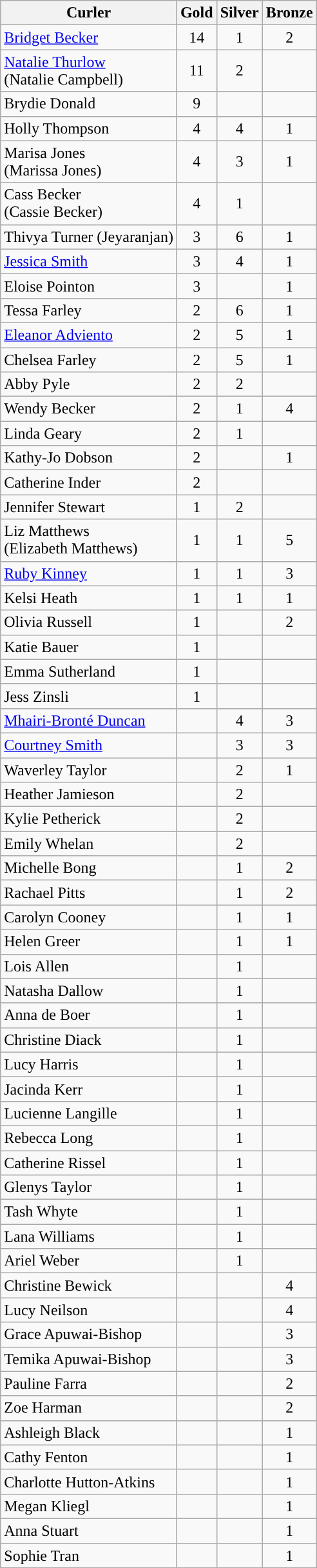<table class="wikitable" style="text-align:center;">
<tr>
<th>Curler</th>
<th>Gold</th>
<th>Silver</th>
<th>Bronze</th>
</tr>
<tr>
<td align="left"><a href='#'>Bridget Becker</a></td>
<td>14</td>
<td>1</td>
<td>2</td>
</tr>
<tr>
<td align="left"><a href='#'>Natalie Thurlow</a><br>(Natalie Campbell)</td>
<td>11</td>
<td>2</td>
<td></td>
</tr>
<tr>
<td align="left">Brydie Donald</td>
<td>9</td>
<td></td>
<td></td>
</tr>
<tr>
<td align="left">Holly Thompson</td>
<td>4</td>
<td>4</td>
<td>1</td>
</tr>
<tr>
<td align="left">Marisa Jones<br>(Marissa Jones)</td>
<td>4</td>
<td>3</td>
<td>1</td>
</tr>
<tr>
<td align="left">Cass Becker<br>(Cassie Becker)</td>
<td>4</td>
<td>1</td>
<td></td>
</tr>
<tr>
<td align="left">Thivya Turner (Jeyaranjan)</td>
<td>3</td>
<td>6</td>
<td>1</td>
</tr>
<tr>
<td align="left"><a href='#'>Jessica Smith</a></td>
<td>3</td>
<td>4</td>
<td>1</td>
</tr>
<tr>
<td align="left">Eloise Pointon</td>
<td>3</td>
<td></td>
<td>1</td>
</tr>
<tr>
<td align="left">Tessa Farley</td>
<td>2</td>
<td>6</td>
<td>1</td>
</tr>
<tr>
<td align="left"><a href='#'>Eleanor Adviento</a></td>
<td>2</td>
<td>5</td>
<td>1</td>
</tr>
<tr>
<td align="left">Chelsea Farley</td>
<td>2</td>
<td>5</td>
<td>1</td>
</tr>
<tr>
<td align="left">Abby Pyle</td>
<td>2</td>
<td>2</td>
<td></td>
</tr>
<tr>
<td align="left">Wendy Becker</td>
<td>2</td>
<td>1</td>
<td>4</td>
</tr>
<tr>
<td align="left">Linda Geary</td>
<td>2</td>
<td>1</td>
<td></td>
</tr>
<tr>
<td align="left">Kathy-Jo Dobson</td>
<td>2</td>
<td></td>
<td>1</td>
</tr>
<tr>
<td align="left">Catherine Inder</td>
<td>2</td>
<td></td>
<td></td>
</tr>
<tr>
<td align="left">Jennifer Stewart</td>
<td>1</td>
<td>2</td>
<td></td>
</tr>
<tr>
<td align="left">Liz Matthews<br>(Elizabeth Matthews)</td>
<td>1</td>
<td>1</td>
<td>5</td>
</tr>
<tr>
<td align="left"><a href='#'>Ruby Kinney</a></td>
<td>1</td>
<td>1</td>
<td>3</td>
</tr>
<tr>
<td align="left">Kelsi Heath</td>
<td>1</td>
<td>1</td>
<td>1</td>
</tr>
<tr>
<td align="left">Olivia Russell</td>
<td>1</td>
<td></td>
<td>2</td>
</tr>
<tr>
<td align="left">Katie Bauer</td>
<td>1</td>
<td></td>
<td></td>
</tr>
<tr>
<td align="left">Emma Sutherland</td>
<td>1</td>
<td></td>
<td></td>
</tr>
<tr>
<td align="left">Jess Zinsli</td>
<td>1</td>
<td></td>
<td></td>
</tr>
<tr>
<td align="left"><a href='#'>Mhairi-Bronté Duncan</a></td>
<td></td>
<td>4</td>
<td>3</td>
</tr>
<tr>
<td align="left"><a href='#'>Courtney Smith</a></td>
<td></td>
<td>3</td>
<td>3</td>
</tr>
<tr>
<td align="left">Waverley Taylor</td>
<td></td>
<td>2</td>
<td>1</td>
</tr>
<tr>
<td align="left">Heather Jamieson</td>
<td></td>
<td>2</td>
<td></td>
</tr>
<tr>
<td align="left">Kylie Petherick</td>
<td></td>
<td>2</td>
<td></td>
</tr>
<tr>
<td align="left">Emily Whelan</td>
<td></td>
<td>2</td>
<td></td>
</tr>
<tr>
<td align="left">Michelle Bong</td>
<td></td>
<td>1</td>
<td>2</td>
</tr>
<tr>
<td align="left">Rachael Pitts</td>
<td></td>
<td>1</td>
<td>2</td>
</tr>
<tr>
<td align="left">Carolyn Cooney</td>
<td></td>
<td>1</td>
<td>1</td>
</tr>
<tr>
<td align="left">Helen Greer</td>
<td></td>
<td>1</td>
<td>1</td>
</tr>
<tr>
<td align="left">Lois Allen</td>
<td></td>
<td>1</td>
<td></td>
</tr>
<tr>
<td align="left">Natasha Dallow</td>
<td></td>
<td>1</td>
<td></td>
</tr>
<tr>
<td align="left">Anna de Boer</td>
<td></td>
<td>1</td>
<td></td>
</tr>
<tr>
<td align="left">Christine Diack</td>
<td></td>
<td>1</td>
<td></td>
</tr>
<tr>
<td align="left">Lucy Harris</td>
<td></td>
<td>1</td>
<td></td>
</tr>
<tr>
<td align="left">Jacinda Kerr</td>
<td></td>
<td>1</td>
<td></td>
</tr>
<tr>
<td align="left">Lucienne Langille</td>
<td></td>
<td>1</td>
<td></td>
</tr>
<tr>
<td align="left">Rebecca Long</td>
<td></td>
<td>1</td>
<td></td>
</tr>
<tr>
<td align="left">Catherine Rissel</td>
<td></td>
<td>1</td>
<td></td>
</tr>
<tr>
<td align="left">Glenys Taylor</td>
<td></td>
<td>1</td>
<td></td>
</tr>
<tr>
<td align="left">Tash Whyte</td>
<td></td>
<td>1</td>
<td></td>
</tr>
<tr>
<td align="left">Lana Williams</td>
<td></td>
<td>1</td>
<td></td>
</tr>
<tr>
<td align="left">Ariel Weber</td>
<td></td>
<td>1</td>
<td></td>
</tr>
<tr>
<td align="left">Christine Bewick</td>
<td></td>
<td></td>
<td>4</td>
</tr>
<tr>
<td align="left">Lucy Neilson</td>
<td></td>
<td></td>
<td>4</td>
</tr>
<tr>
<td align="left">Grace Apuwai-Bishop</td>
<td></td>
<td></td>
<td>3</td>
</tr>
<tr>
<td align="left">Temika Apuwai-Bishop</td>
<td></td>
<td></td>
<td>3</td>
</tr>
<tr>
<td align="left">Pauline Farra</td>
<td></td>
<td></td>
<td>2</td>
</tr>
<tr>
<td align="left">Zoe Harman</td>
<td></td>
<td></td>
<td>2</td>
</tr>
<tr>
<td align="left">Ashleigh Black</td>
<td></td>
<td></td>
<td>1</td>
</tr>
<tr>
<td align="left">Cathy Fenton</td>
<td></td>
<td></td>
<td>1</td>
</tr>
<tr>
<td align="left">Charlotte Hutton-Atkins</td>
<td></td>
<td></td>
<td>1</td>
</tr>
<tr>
<td align="left">Megan Kliegl</td>
<td></td>
<td></td>
<td>1</td>
</tr>
<tr>
<td align="left">Anna Stuart</td>
<td></td>
<td></td>
<td>1</td>
</tr>
<tr>
<td align="left">Sophie Tran</td>
<td></td>
<td></td>
<td>1</td>
</tr>
</table>
